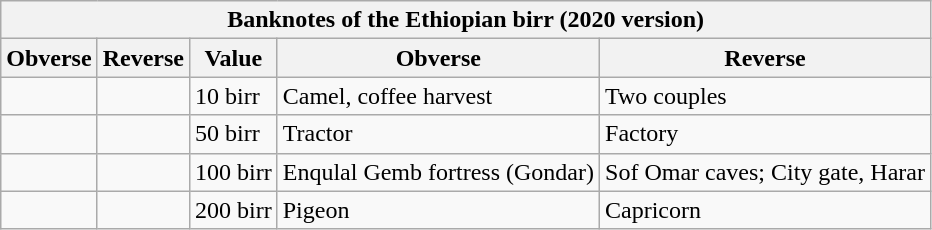<table class="wikitable">
<tr>
<th colspan=5>Banknotes of the Ethiopian birr (2020 version)</th>
</tr>
<tr>
<th>Obverse</th>
<th>Reverse</th>
<th>Value</th>
<th>Obverse</th>
<th>Reverse</th>
</tr>
<tr>
<td></td>
<td></td>
<td>10 birr</td>
<td>Camel, coffee harvest</td>
<td>Two couples</td>
</tr>
<tr>
<td></td>
<td></td>
<td>50 birr</td>
<td>Tractor</td>
<td>Factory</td>
</tr>
<tr>
<td></td>
<td></td>
<td>100 birr</td>
<td>Enqulal Gemb fortress (Gondar)</td>
<td>Sof Omar caves; City gate, Harar</td>
</tr>
<tr>
<td></td>
<td></td>
<td>200 birr</td>
<td>Pigeon</td>
<td>Capricorn</td>
</tr>
</table>
